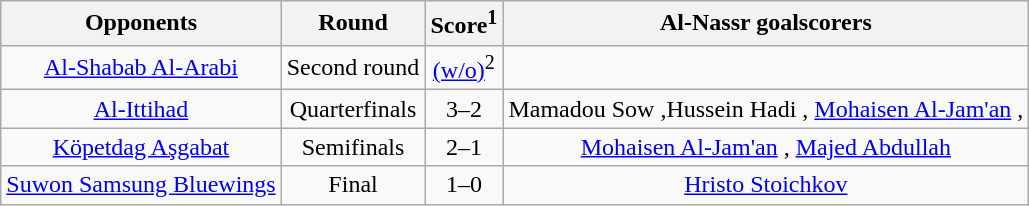<table class="wikitable" style="text-align: center">
<tr>
<th>Opponents</th>
<th>Round</th>
<th>Score<sup>1</sup></th>
<th>Al-Nassr goalscorers</th>
</tr>
<tr>
<td> <a href='#'>Al-Shabab Al-Arabi</a></td>
<td>Second round</td>
<td><a href='#'>(w/o)</a><sup>2</sup></td>
<td></td>
</tr>
<tr>
<td> <a href='#'>Al-Ittihad</a></td>
<td>Quarterfinals</td>
<td>3–2</td>
<td>Mamadou Sow ,Hussein Hadi , <a href='#'>Mohaisen Al-Jam'an</a> ,</td>
</tr>
<tr>
<td> <a href='#'>Köpetdag Aşgabat</a></td>
<td>Semifinals</td>
<td>2–1</td>
<td><a href='#'>Mohaisen Al-Jam'an</a> , <a href='#'>Majed Abdullah</a> </td>
</tr>
<tr>
<td> <a href='#'>Suwon Samsung Bluewings</a></td>
<td>Final</td>
<td>1–0</td>
<td><a href='#'>Hristo Stoichkov</a> </td>
</tr>
</table>
